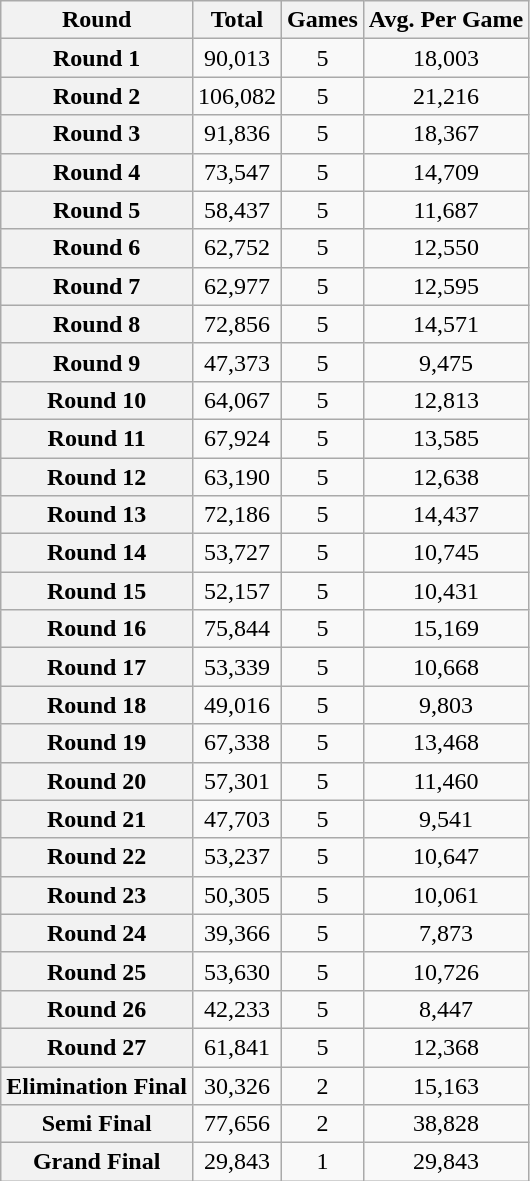<table class="wikitable plainrowheaders sortable" style="text-align:center;">
<tr>
<th>Round</th>
<th>Total</th>
<th>Games</th>
<th>Avg. Per Game</th>
</tr>
<tr>
<th scope='row'>Round 1</th>
<td>90,013</td>
<td>5</td>
<td>18,003</td>
</tr>
<tr>
<th scope='row'>Round 2</th>
<td>106,082</td>
<td>5</td>
<td>21,216</td>
</tr>
<tr>
<th scope='row'>Round 3</th>
<td>91,836</td>
<td>5</td>
<td>18,367</td>
</tr>
<tr>
<th scope='row'>Round 4</th>
<td>73,547</td>
<td>5</td>
<td>14,709</td>
</tr>
<tr>
<th scope='row'>Round 5</th>
<td>58,437</td>
<td>5</td>
<td>11,687</td>
</tr>
<tr>
<th scope='row'>Round 6</th>
<td>62,752</td>
<td>5</td>
<td>12,550</td>
</tr>
<tr>
<th scope='row'>Round 7</th>
<td>62,977</td>
<td>5</td>
<td>12,595</td>
</tr>
<tr>
<th scope='row'>Round 8</th>
<td>72,856</td>
<td>5</td>
<td>14,571</td>
</tr>
<tr>
<th scope='row'>Round 9</th>
<td>47,373</td>
<td>5</td>
<td>9,475</td>
</tr>
<tr>
<th scope='row'>Round 10</th>
<td>64,067</td>
<td>5</td>
<td>12,813</td>
</tr>
<tr>
<th scope='row'>Round 11</th>
<td>67,924</td>
<td>5</td>
<td>13,585</td>
</tr>
<tr>
<th scope='row'>Round 12</th>
<td>63,190</td>
<td>5</td>
<td>12,638</td>
</tr>
<tr>
<th scope='row'>Round 13</th>
<td>72,186</td>
<td>5</td>
<td>14,437</td>
</tr>
<tr>
<th scope='row'>Round 14</th>
<td>53,727</td>
<td>5</td>
<td>10,745</td>
</tr>
<tr>
<th scope='row'>Round 15</th>
<td>52,157</td>
<td>5</td>
<td>10,431</td>
</tr>
<tr>
<th scope='row'>Round 16</th>
<td>75,844</td>
<td>5</td>
<td>15,169</td>
</tr>
<tr>
<th scope='row'>Round 17</th>
<td>53,339</td>
<td>5</td>
<td>10,668</td>
</tr>
<tr>
<th scope='row'>Round 18</th>
<td>49,016</td>
<td>5</td>
<td>9,803</td>
</tr>
<tr>
<th scope='row'>Round 19</th>
<td>67,338</td>
<td>5</td>
<td>13,468</td>
</tr>
<tr>
<th scope='row'>Round 20</th>
<td>57,301</td>
<td>5</td>
<td>11,460</td>
</tr>
<tr>
<th scope='row'>Round 21</th>
<td>47,703</td>
<td>5</td>
<td>9,541</td>
</tr>
<tr>
<th scope='row'>Round 22</th>
<td>53,237</td>
<td>5</td>
<td>10,647</td>
</tr>
<tr>
<th scope='row'>Round 23</th>
<td>50,305</td>
<td>5</td>
<td>10,061</td>
</tr>
<tr>
<th scope='row'>Round 24</th>
<td>39,366</td>
<td>5</td>
<td>7,873</td>
</tr>
<tr>
<th scope='row'>Round 25</th>
<td>53,630</td>
<td>5</td>
<td>10,726</td>
</tr>
<tr>
<th scope='row'>Round 26</th>
<td>42,233</td>
<td>5</td>
<td>8,447</td>
</tr>
<tr>
<th scope='row'>Round 27</th>
<td>61,841</td>
<td>5</td>
<td>12,368</td>
</tr>
<tr>
<th scope='row'>Elimination Final</th>
<td>30,326</td>
<td>2</td>
<td>15,163</td>
</tr>
<tr>
<th scope='row'>Semi Final</th>
<td>77,656</td>
<td>2</td>
<td>38,828</td>
</tr>
<tr>
<th scope='row'>Grand Final</th>
<td>29,843</td>
<td>1</td>
<td>29,843</td>
</tr>
</table>
